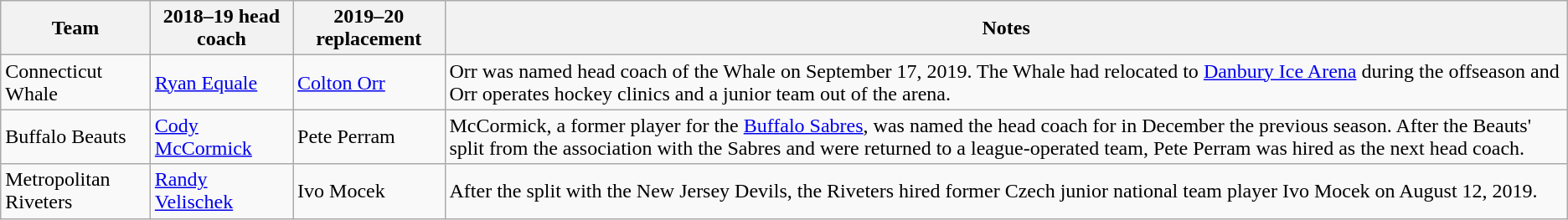<table class="wikitable">
<tr>
<th>Team</th>
<th>2018–19 head coach</th>
<th>2019–20 replacement</th>
<th>Notes</th>
</tr>
<tr>
<td>Connecticut Whale</td>
<td><a href='#'>Ryan Equale</a></td>
<td><a href='#'>Colton Orr</a></td>
<td>Orr was named head coach of the Whale on September 17, 2019. The Whale had relocated to <a href='#'>Danbury Ice Arena</a> during the offseason and Orr operates hockey clinics and a junior team out of the arena.</td>
</tr>
<tr>
<td>Buffalo Beauts</td>
<td><a href='#'>Cody McCormick</a></td>
<td>Pete Perram</td>
<td>McCormick, a former player for the <a href='#'>Buffalo Sabres</a>, was named the head coach for in December the previous season. After the Beauts' split from the association with the Sabres and were returned to a league-operated team, Pete Perram was hired as the next head coach.</td>
</tr>
<tr>
<td>Metropolitan Riveters</td>
<td><a href='#'>Randy Velischek</a></td>
<td>Ivo Mocek</td>
<td>After the split with the New Jersey Devils, the Riveters hired former Czech junior national team player Ivo Mocek on August 12, 2019.</td>
</tr>
</table>
